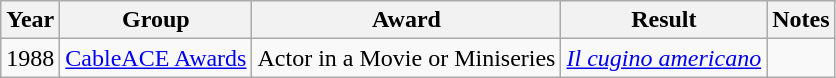<table class="wikitable">
<tr>
<th>Year</th>
<th>Group</th>
<th>Award</th>
<th>Result</th>
<th>Notes</th>
</tr>
<tr>
<td>1988</td>
<td><a href='#'>CableACE Awards</a></td>
<td>Actor in a Movie or Miniseries</td>
<td><em><a href='#'>Il cugino americano</a></em></td>
<td></td>
</tr>
</table>
